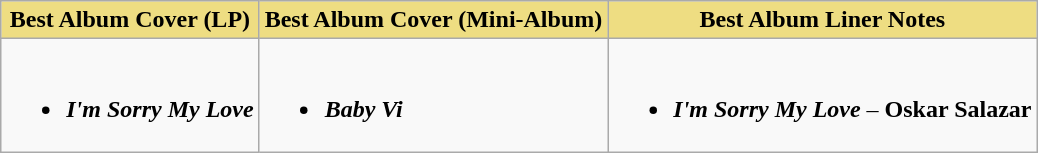<table class="wikitable">
<tr>
<th style="background:#EEDD82;" ! width:50%">Best Album Cover (LP)</th>
<th style="background:#EEDD82;" ! width:50%">Best Album Cover (Mini-Album)</th>
<th style="background:#EEDD82;" ! width:50%">Best Album Liner Notes</th>
</tr>
<tr>
<td valign="top"><br><ul><li><strong><em>I'm Sorry My Love</em></strong></li></ul></td>
<td valign="top"><br><ul><li><strong><em>Baby Vi</em></strong></li></ul></td>
<td valign="top"><br><ul><li><strong><em>I'm Sorry My Love</em></strong> – <strong>Oskar Salazar</strong></li></ul></td>
</tr>
</table>
